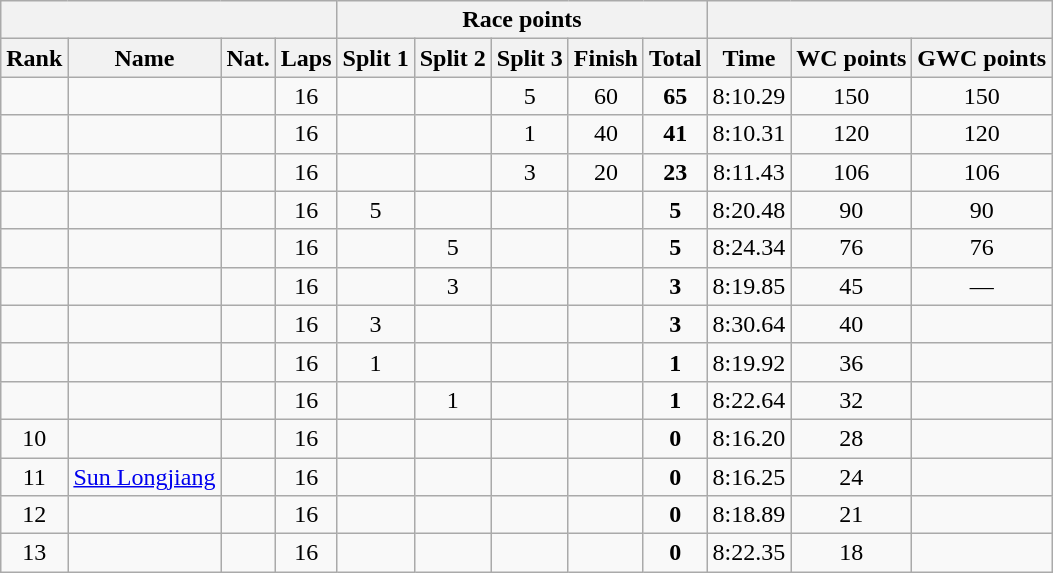<table class="wikitable sortable" style="text-align:center">
<tr>
<th colspan=4></th>
<th colspan=5>Race points</th>
<th colspan=3></th>
</tr>
<tr>
<th>Rank</th>
<th>Name</th>
<th>Nat.</th>
<th>Laps</th>
<th>Split 1</th>
<th>Split 2</th>
<th>Split 3</th>
<th>Finish</th>
<th>Total</th>
<th>Time</th>
<th>WC points</th>
<th>GWC points</th>
</tr>
<tr>
<td></td>
<td align=left></td>
<td></td>
<td>16</td>
<td></td>
<td></td>
<td>5</td>
<td>60</td>
<td><strong>65</strong></td>
<td>8:10.29</td>
<td>150</td>
<td>150</td>
</tr>
<tr>
<td></td>
<td align=left></td>
<td></td>
<td>16</td>
<td></td>
<td></td>
<td>1</td>
<td>40</td>
<td><strong>41</strong></td>
<td>8:10.31</td>
<td>120</td>
<td>120</td>
</tr>
<tr>
<td></td>
<td align=left></td>
<td></td>
<td>16</td>
<td></td>
<td></td>
<td>3</td>
<td>20</td>
<td><strong>23</strong></td>
<td>8:11.43</td>
<td>106</td>
<td>106</td>
</tr>
<tr>
<td></td>
<td align=left></td>
<td></td>
<td>16</td>
<td>5</td>
<td></td>
<td></td>
<td></td>
<td><strong>5</strong></td>
<td>8:20.48</td>
<td>90</td>
<td>90</td>
</tr>
<tr>
<td></td>
<td align=left></td>
<td></td>
<td>16</td>
<td></td>
<td>5</td>
<td></td>
<td></td>
<td><strong>5</strong></td>
<td>8:24.34</td>
<td>76</td>
<td>76</td>
</tr>
<tr>
<td></td>
<td align=left></td>
<td></td>
<td>16</td>
<td></td>
<td>3</td>
<td></td>
<td></td>
<td><strong>3</strong></td>
<td>8:19.85</td>
<td>45</td>
<td>—</td>
</tr>
<tr>
<td></td>
<td align=left></td>
<td></td>
<td>16</td>
<td>3</td>
<td></td>
<td></td>
<td></td>
<td><strong>3</strong></td>
<td>8:30.64</td>
<td>40</td>
<td></td>
</tr>
<tr>
<td></td>
<td align=left></td>
<td></td>
<td>16</td>
<td>1</td>
<td></td>
<td></td>
<td></td>
<td><strong>1</strong></td>
<td>8:19.92</td>
<td>36</td>
<td></td>
</tr>
<tr>
<td></td>
<td align=left></td>
<td></td>
<td>16</td>
<td></td>
<td>1</td>
<td></td>
<td></td>
<td><strong>1</strong></td>
<td>8:22.64</td>
<td>32</td>
<td></td>
</tr>
<tr>
<td>10</td>
<td align=left></td>
<td></td>
<td>16</td>
<td></td>
<td></td>
<td></td>
<td></td>
<td><strong>0</strong></td>
<td>8:16.20</td>
<td>28</td>
<td></td>
</tr>
<tr>
<td>11</td>
<td align=left><a href='#'>Sun Longjiang</a></td>
<td></td>
<td>16</td>
<td></td>
<td></td>
<td></td>
<td></td>
<td><strong>0</strong></td>
<td>8:16.25</td>
<td>24</td>
<td></td>
</tr>
<tr>
<td>12</td>
<td align=left></td>
<td></td>
<td>16</td>
<td></td>
<td></td>
<td></td>
<td></td>
<td><strong>0</strong></td>
<td>8:18.89</td>
<td>21</td>
<td></td>
</tr>
<tr>
<td>13</td>
<td align=left></td>
<td></td>
<td>16</td>
<td></td>
<td></td>
<td></td>
<td></td>
<td><strong>0</strong></td>
<td>8:22.35</td>
<td>18</td>
<td></td>
</tr>
</table>
